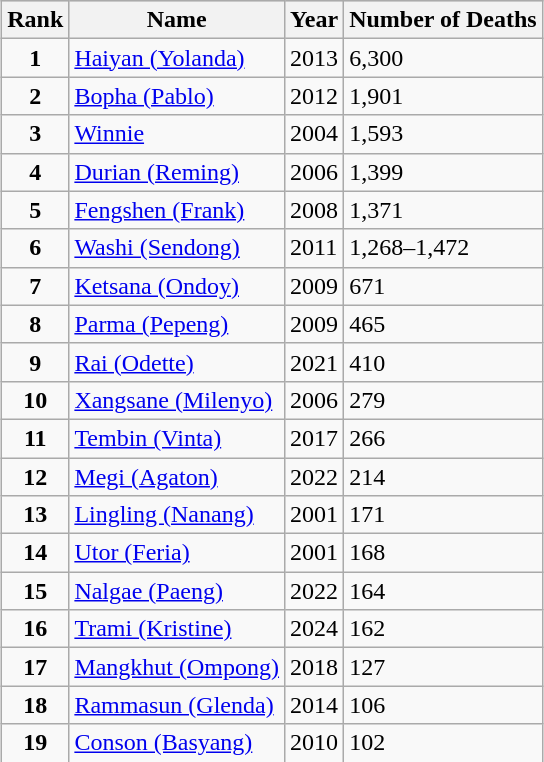<table class="wikitable" align="center" style="margin-left: auto; margin-right: auto; border: none;">
<tr bgcolor="#CCCCCC">
<th>Rank</th>
<th>Name</th>
<th>Year</th>
<th>Number of Deaths</th>
</tr>
<tr>
<td style="text-align:center"><strong>1</strong></td>
<td><a href='#'>Haiyan (Yolanda)</a></td>
<td>2013</td>
<td>6,300</td>
</tr>
<tr>
<td style="text-align:center"><strong>2</strong></td>
<td><a href='#'>Bopha (Pablo)</a></td>
<td>2012</td>
<td>1,901</td>
</tr>
<tr>
<td style="text-align:center"><strong>3</strong></td>
<td><a href='#'>Winnie</a></td>
<td>2004</td>
<td>1,593</td>
</tr>
<tr>
<td style="text-align:center"><strong>4</strong></td>
<td><a href='#'>Durian (Reming)</a></td>
<td>2006</td>
<td>1,399</td>
</tr>
<tr>
<td style="text-align:center"><strong>5</strong></td>
<td><a href='#'>Fengshen (Frank)</a></td>
<td>2008</td>
<td>1,371</td>
</tr>
<tr>
<td style="text-align:center"><strong>6</strong></td>
<td><a href='#'>Washi (Sendong)</a></td>
<td>2011</td>
<td>1,268–1,472</td>
</tr>
<tr>
<td style="text-align:center"><strong>7</strong></td>
<td><a href='#'>Ketsana (Ondoy)</a></td>
<td>2009</td>
<td>671</td>
</tr>
<tr>
<td style="text-align:center"><strong>8</strong></td>
<td><a href='#'>Parma (Pepeng)</a></td>
<td>2009</td>
<td>465</td>
</tr>
<tr>
<td style="text-align:center"><strong>9</strong></td>
<td><a href='#'>Rai (Odette)</a></td>
<td>2021</td>
<td>410</td>
</tr>
<tr>
<td style="text-align:center"><strong>10</strong></td>
<td><a href='#'>Xangsane (Milenyo)</a></td>
<td>2006</td>
<td>279</td>
</tr>
<tr>
<td style="text-align:center"><strong>11</strong></td>
<td><a href='#'>Tembin (Vinta)</a></td>
<td>2017</td>
<td>266</td>
</tr>
<tr>
<td style="text-align:center"><strong>12</strong></td>
<td><a href='#'>Megi (Agaton)</a></td>
<td>2022</td>
<td>214</td>
</tr>
<tr>
<td style="text-align:center"><strong>13</strong></td>
<td><a href='#'>Lingling (Nanang)</a></td>
<td>2001</td>
<td>171</td>
</tr>
<tr>
<td style="text-align:center"><strong>14</strong></td>
<td><a href='#'>Utor (Feria)</a></td>
<td>2001</td>
<td>168</td>
</tr>
<tr>
<td style="text-align:center"><strong>15</strong></td>
<td><a href='#'>Nalgae (Paeng)</a></td>
<td>2022</td>
<td>164</td>
</tr>
<tr>
<td style="text-align:center"><strong>16</strong></td>
<td><a href='#'>Trami (Kristine)</a></td>
<td>2024</td>
<td>162</td>
</tr>
<tr>
<td style="text-align:center"><strong>17</strong></td>
<td><a href='#'>Mangkhut (Ompong)</a></td>
<td>2018</td>
<td>127</td>
</tr>
<tr>
<td style="text-align:center"><strong>18</strong></td>
<td><a href='#'>Rammasun (Glenda)</a></td>
<td>2014</td>
<td>106</td>
</tr>
<tr>
<td style="text-align:center"><strong>19</strong></td>
<td><a href='#'>Conson (Basyang)</a></td>
<td>2010</td>
<td>102</td>
</tr>
<tr>
</tr>
</table>
